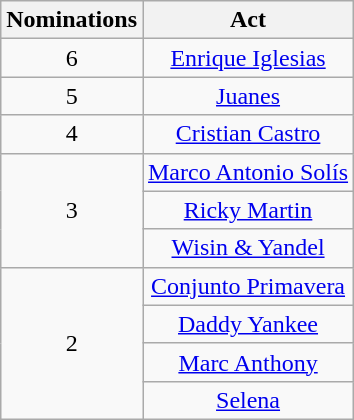<table class="wikitable" rowspan="2" style="text-align:center;">
<tr>
<th scope="col">Nominations</th>
<th scope="col">Act</th>
</tr>
<tr>
<td>6</td>
<td><a href='#'>Enrique Iglesias</a></td>
</tr>
<tr>
<td>5</td>
<td><a href='#'>Juanes</a></td>
</tr>
<tr>
<td>4</td>
<td><a href='#'>Cristian Castro</a></td>
</tr>
<tr>
<td rowspan="3">3</td>
<td><a href='#'>Marco Antonio Solís</a></td>
</tr>
<tr>
<td><a href='#'>Ricky Martin</a></td>
</tr>
<tr>
<td><a href='#'>Wisin & Yandel</a></td>
</tr>
<tr>
<td rowspan="4">2</td>
<td><a href='#'>Conjunto Primavera</a></td>
</tr>
<tr>
<td><a href='#'>Daddy Yankee</a></td>
</tr>
<tr>
<td><a href='#'>Marc Anthony</a></td>
</tr>
<tr>
<td><a href='#'>Selena</a></td>
</tr>
</table>
